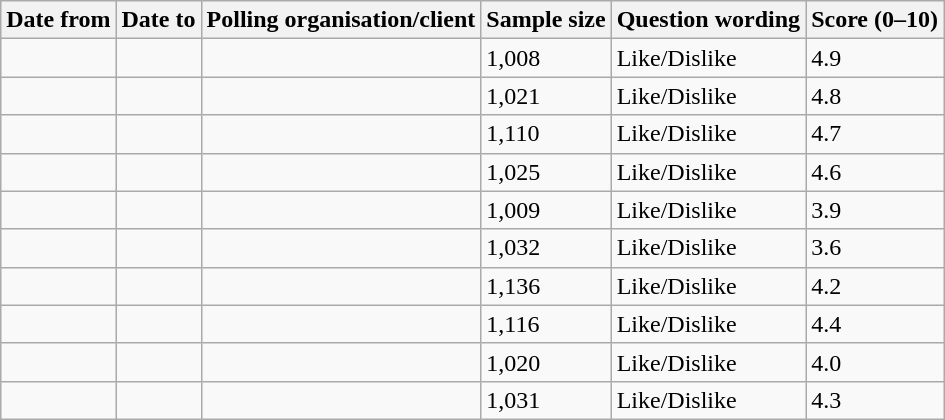<table class="wikitable sortable">
<tr>
<th>Date from</th>
<th>Date to</th>
<th>Polling organisation/client</th>
<th>Sample size</th>
<th>Question wording</th>
<th>Score (0–10)</th>
</tr>
<tr>
<td></td>
<td></td>
<td></td>
<td>1,008</td>
<td>Like/Dislike</td>
<td>4.9</td>
</tr>
<tr>
<td></td>
<td></td>
<td></td>
<td>1,021</td>
<td>Like/Dislike</td>
<td>4.8</td>
</tr>
<tr>
<td></td>
<td></td>
<td></td>
<td>1,110</td>
<td>Like/Dislike</td>
<td>4.7</td>
</tr>
<tr>
<td></td>
<td></td>
<td></td>
<td>1,025</td>
<td>Like/Dislike</td>
<td>4.6</td>
</tr>
<tr>
<td></td>
<td></td>
<td></td>
<td>1,009</td>
<td>Like/Dislike</td>
<td>3.9</td>
</tr>
<tr>
<td></td>
<td></td>
<td></td>
<td>1,032</td>
<td>Like/Dislike</td>
<td>3.6</td>
</tr>
<tr>
<td></td>
<td></td>
<td></td>
<td>1,136</td>
<td>Like/Dislike</td>
<td>4.2</td>
</tr>
<tr>
<td></td>
<td></td>
<td></td>
<td>1,116</td>
<td>Like/Dislike</td>
<td>4.4</td>
</tr>
<tr>
<td></td>
<td></td>
<td></td>
<td>1,020</td>
<td>Like/Dislike</td>
<td>4.0</td>
</tr>
<tr>
<td></td>
<td></td>
<td></td>
<td>1,031</td>
<td>Like/Dislike</td>
<td>4.3</td>
</tr>
</table>
